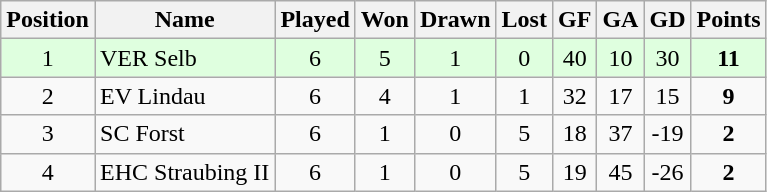<table class="wikitable">
<tr align="center">
<th>Position</th>
<th>Name</th>
<th>Played</th>
<th>Won</th>
<th>Drawn</th>
<th>Lost</th>
<th>GF</th>
<th>GA</th>
<th>GD</th>
<th>Points</th>
</tr>
<tr align="center" bgcolor="#dfffdf">
<td>1</td>
<td align="left">VER Selb</td>
<td>6</td>
<td>5</td>
<td>1</td>
<td>0</td>
<td>40</td>
<td>10</td>
<td>30</td>
<td><strong>11</strong></td>
</tr>
<tr align="center">
<td>2</td>
<td align="left">EV Lindau</td>
<td>6</td>
<td>4</td>
<td>1</td>
<td>1</td>
<td>32</td>
<td>17</td>
<td>15</td>
<td><strong>9</strong></td>
</tr>
<tr align="center">
<td>3</td>
<td align="left">SC Forst</td>
<td>6</td>
<td>1</td>
<td>0</td>
<td>5</td>
<td>18</td>
<td>37</td>
<td>-19</td>
<td><strong>2</strong></td>
</tr>
<tr align="center">
<td>4</td>
<td align="left">EHC Straubing II</td>
<td>6</td>
<td>1</td>
<td>0</td>
<td>5</td>
<td>19</td>
<td>45</td>
<td>-26</td>
<td><strong>2</strong></td>
</tr>
</table>
